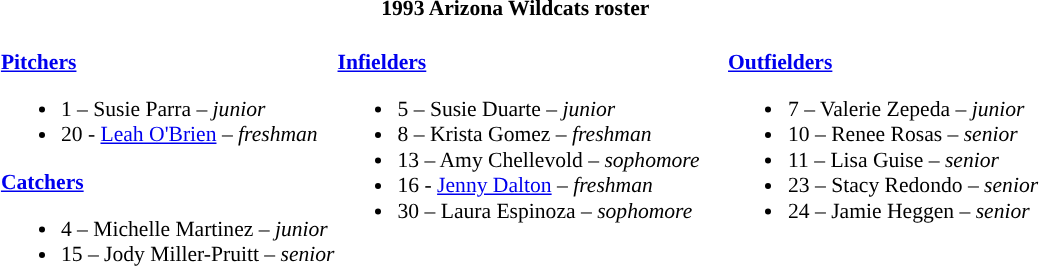<table class="toccolours" style="border-collapse:collapse; font-size:90%;">
<tr>
<th colspan=9>1993 Arizona Wildcats roster</th>
</tr>
<tr>
<td width="03"> </td>
<td valign="top"><br><strong><a href='#'>Pitchers</a></strong><ul><li>1 – Susie Parra – <em>junior</em></li><li>20 - <a href='#'>Leah O'Brien</a> – <em>freshman</em></li></ul><strong><a href='#'>Catchers</a></strong><ul><li>4 – Michelle Martinez – <em>junior</em></li><li>15 – Jody Miller-Pruitt – <em>senior</em></li></ul></td>
<td valign="top"><br><strong><a href='#'>Infielders</a></strong><ul><li>5 – Susie Duarte – <em>junior</em></li><li>8 – Krista Gomez – <em>freshman</em></li><li>13 – Amy Chellevold – <em>sophomore</em></li><li>16 - <a href='#'>Jenny Dalton</a> – <em>freshman</em></li><li>30 – Laura Espinoza – <em>sophomore</em></li></ul></td>
<td width="15"> </td>
<td valign="top"><br><strong><a href='#'>Outfielders</a></strong><ul><li>7 – Valerie Zepeda – <em>junior</em></li><li>10 – Renee Rosas – <em>senior</em></li><li>11 – Lisa Guise – <em>senior</em></li><li>23 – Stacy Redondo – <em>senior</em></li><li>24 – Jamie Heggen – <em>senior</em></li></ul></td>
</tr>
</table>
